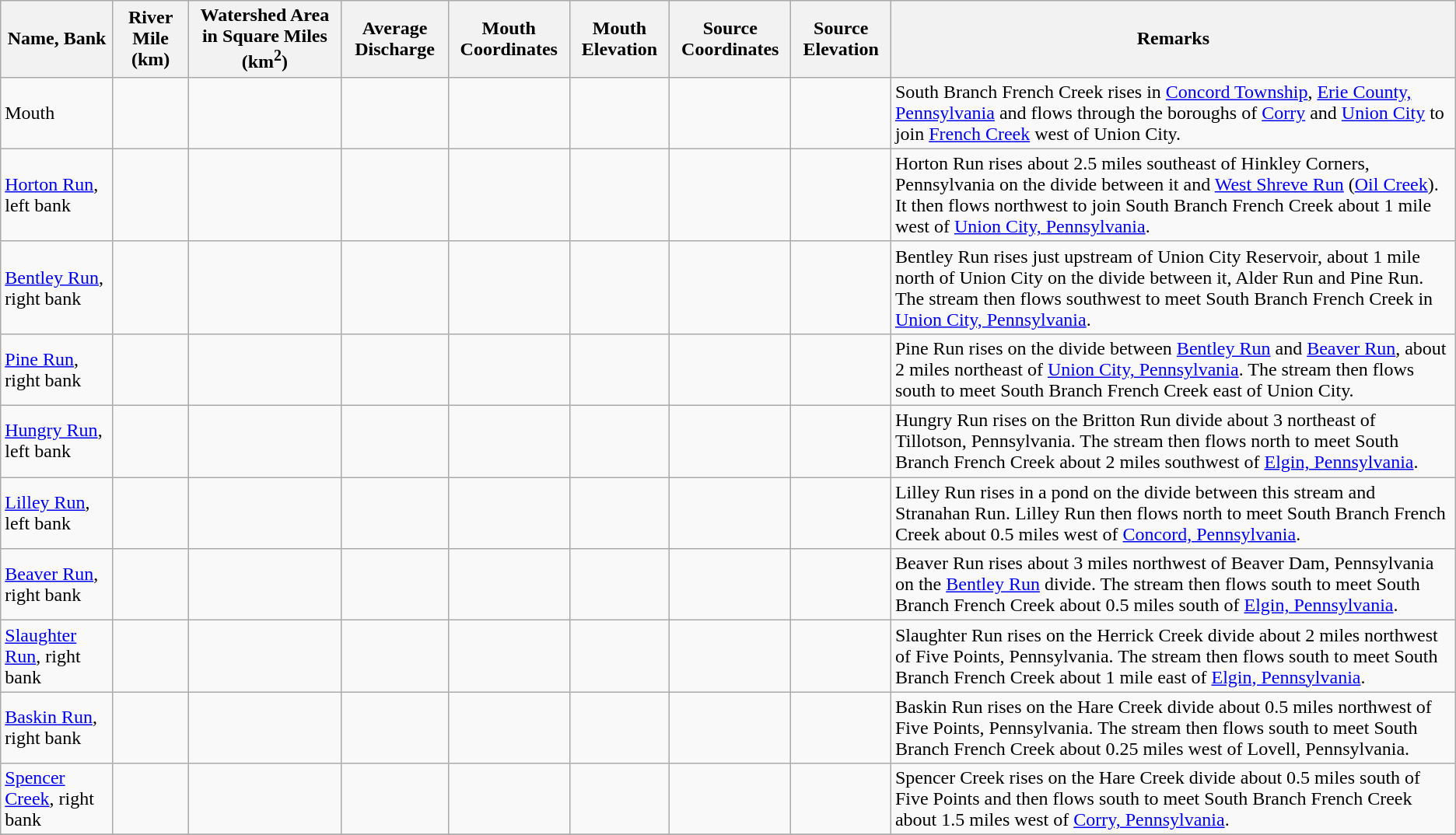<table class="wikitable">
<tr>
<th>Name, Bank</th>
<th>River Mile (km)</th>
<th>Watershed Area in Square Miles (km<sup>2</sup>)</th>
<th>Average Discharge</th>
<th>Mouth Coordinates</th>
<th>Mouth Elevation</th>
<th>Source Coordinates</th>
<th>Source Elevation</th>
<th>Remarks</th>
</tr>
<tr>
<td>Mouth</td>
<td></td>
<td></td>
<td></td>
<td></td>
<td></td>
<td></td>
<td></td>
<td>South Branch French Creek rises in <a href='#'>Concord Township</a>, <a href='#'>Erie County, Pennsylvania</a> and flows through the boroughs of <a href='#'>Corry</a> and <a href='#'>Union City</a> to join <a href='#'>French Creek</a> west of Union City.</td>
</tr>
<tr>
<td><a href='#'>Horton Run</a>, left bank</td>
<td></td>
<td></td>
<td></td>
<td></td>
<td></td>
<td></td>
<td></td>
<td>Horton Run rises about 2.5 miles southeast of Hinkley Corners, Pennsylvania on the divide between it and <a href='#'>West Shreve Run</a> (<a href='#'>Oil Creek</a>).  It then flows northwest to join South Branch French Creek about 1 mile west of <a href='#'>Union City, Pennsylvania</a>.</td>
</tr>
<tr>
<td><a href='#'>Bentley Run</a>, right bank</td>
<td></td>
<td></td>
<td></td>
<td></td>
<td></td>
<td></td>
<td></td>
<td>Bentley Run rises just upstream of Union City Reservoir, about 1 mile north of Union City on the divide between it, Alder Run and Pine Run.  The stream then flows southwest to meet South Branch French Creek in <a href='#'>Union City, Pennsylvania</a>.</td>
</tr>
<tr>
<td><a href='#'>Pine Run</a>, right bank</td>
<td></td>
<td></td>
<td></td>
<td></td>
<td></td>
<td></td>
<td></td>
<td>Pine Run rises on the divide between <a href='#'>Bentley Run</a> and <a href='#'>Beaver Run</a>, about 2 miles northeast of <a href='#'>Union City, Pennsylvania</a>.  The stream then flows south to meet South Branch French Creek east of Union City.</td>
</tr>
<tr>
<td><a href='#'>Hungry Run</a>, left bank</td>
<td></td>
<td></td>
<td></td>
<td></td>
<td></td>
<td></td>
<td></td>
<td>Hungry Run rises on the Britton Run divide about 3 northeast of Tillotson, Pennsylvania.  The stream then flows north to meet South Branch French Creek about 2 miles southwest of <a href='#'>Elgin, Pennsylvania</a>.</td>
</tr>
<tr>
<td><a href='#'>Lilley Run</a>, left bank</td>
<td></td>
<td></td>
<td></td>
<td></td>
<td></td>
<td></td>
<td></td>
<td>Lilley Run rises in a pond on the divide between this stream and Stranahan Run.  Lilley Run then flows north to meet South Branch French Creek about 0.5 miles west of <a href='#'>Concord, Pennsylvania</a>.</td>
</tr>
<tr>
<td><a href='#'>Beaver Run</a>, right bank</td>
<td></td>
<td></td>
<td></td>
<td></td>
<td></td>
<td></td>
<td></td>
<td>Beaver Run rises about 3 miles northwest of Beaver Dam, Pennsylvania on the <a href='#'>Bentley Run</a> divide.  The stream then flows south to meet South Branch French Creek about 0.5 miles south of <a href='#'>Elgin, Pennsylvania</a>.</td>
</tr>
<tr>
<td><a href='#'>Slaughter Run</a>, right bank</td>
<td></td>
<td></td>
<td></td>
<td></td>
<td></td>
<td></td>
<td></td>
<td>Slaughter Run rises on the Herrick Creek divide about 2 miles northwest of Five Points, Pennsylvania.  The stream then flows south to meet South Branch French Creek about 1 mile east of <a href='#'>Elgin, Pennsylvania</a>.</td>
</tr>
<tr>
<td><a href='#'>Baskin Run</a>, right bank</td>
<td></td>
<td></td>
<td></td>
<td></td>
<td></td>
<td></td>
<td></td>
<td>Baskin Run rises on the Hare Creek divide about 0.5 miles northwest of Five Points, Pennsylvania.  The stream then flows south to meet South Branch French Creek about 0.25 miles west of Lovell, Pennsylvania.</td>
</tr>
<tr>
<td><a href='#'>Spencer Creek</a>, right bank</td>
<td></td>
<td></td>
<td></td>
<td></td>
<td></td>
<td></td>
<td></td>
<td>Spencer Creek rises on the Hare Creek divide about 0.5 miles south of Five Points and then flows south to meet South Branch French Creek about 1.5 miles west of <a href='#'>Corry, Pennsylvania</a>.</td>
</tr>
<tr>
</tr>
</table>
